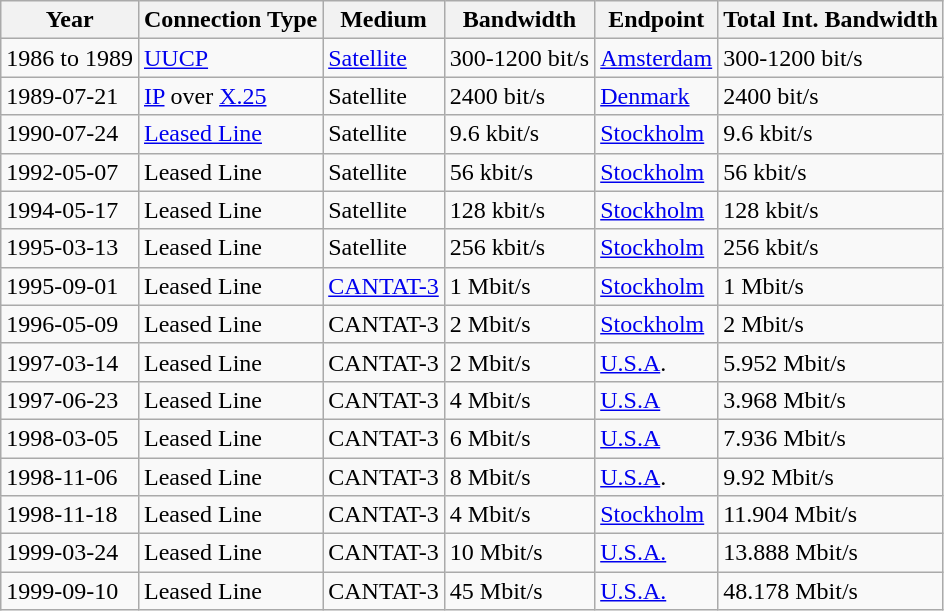<table class="wikitable">
<tr>
<th>Year</th>
<th>Connection Type</th>
<th>Medium</th>
<th>Bandwidth</th>
<th>Endpoint</th>
<th>Total Int. Bandwidth</th>
</tr>
<tr>
<td>1986 to 1989</td>
<td><a href='#'>UUCP</a></td>
<td><a href='#'>Satellite</a></td>
<td>300-1200 bit/s</td>
<td><a href='#'>Amsterdam</a></td>
<td>300-1200 bit/s</td>
</tr>
<tr>
<td>1989-07-21</td>
<td><a href='#'>IP</a> over <a href='#'>X.25</a></td>
<td>Satellite</td>
<td>2400 bit/s</td>
<td><a href='#'>Denmark</a></td>
<td>2400 bit/s</td>
</tr>
<tr>
<td>1990-07-24</td>
<td><a href='#'>Leased Line</a></td>
<td>Satellite</td>
<td>9.6 kbit/s</td>
<td><a href='#'>Stockholm</a></td>
<td>9.6 kbit/s</td>
</tr>
<tr>
<td>1992-05-07</td>
<td>Leased Line</td>
<td>Satellite</td>
<td>56 kbit/s</td>
<td><a href='#'>Stockholm</a></td>
<td>56 kbit/s</td>
</tr>
<tr>
<td>1994-05-17</td>
<td>Leased Line</td>
<td>Satellite</td>
<td>128 kbit/s</td>
<td><a href='#'>Stockholm</a></td>
<td>128 kbit/s</td>
</tr>
<tr>
<td>1995-03-13</td>
<td>Leased Line</td>
<td>Satellite</td>
<td>256 kbit/s</td>
<td><a href='#'>Stockholm</a></td>
<td>256 kbit/s</td>
</tr>
<tr>
<td>1995-09-01</td>
<td>Leased Line</td>
<td><a href='#'>CANTAT-3</a></td>
<td>1 Mbit/s</td>
<td><a href='#'>Stockholm</a></td>
<td>1 Mbit/s</td>
</tr>
<tr>
<td>1996-05-09</td>
<td>Leased Line</td>
<td>CANTAT-3</td>
<td>2 Mbit/s</td>
<td><a href='#'>Stockholm</a></td>
<td>2 Mbit/s</td>
</tr>
<tr>
<td>1997-03-14</td>
<td>Leased Line</td>
<td>CANTAT-3</td>
<td>2 Mbit/s</td>
<td><a href='#'>U.S.A</a>.</td>
<td>5.952 Mbit/s</td>
</tr>
<tr>
<td>1997-06-23</td>
<td>Leased Line</td>
<td>CANTAT-3</td>
<td>4 Mbit/s</td>
<td><a href='#'>U.S.A</a></td>
<td>3.968 Mbit/s</td>
</tr>
<tr>
<td>1998-03-05</td>
<td>Leased Line</td>
<td>CANTAT-3</td>
<td>6 Mbit/s</td>
<td><a href='#'>U.S.A</a></td>
<td>7.936 Mbit/s</td>
</tr>
<tr>
<td>1998-11-06</td>
<td>Leased Line</td>
<td>CANTAT-3</td>
<td>8 Mbit/s</td>
<td><a href='#'>U.S.A</a>.</td>
<td>9.92 Mbit/s</td>
</tr>
<tr>
<td>1998-11-18</td>
<td>Leased Line</td>
<td>CANTAT-3</td>
<td>4 Mbit/s</td>
<td><a href='#'>Stockholm</a></td>
<td>11.904 Mbit/s</td>
</tr>
<tr>
<td>1999-03-24</td>
<td>Leased Line</td>
<td>CANTAT-3</td>
<td>10 Mbit/s</td>
<td><a href='#'>U.S.A.</a></td>
<td>13.888 Mbit/s</td>
</tr>
<tr>
<td>1999-09-10</td>
<td>Leased Line</td>
<td>CANTAT-3</td>
<td>45 Mbit/s</td>
<td><a href='#'>U.S.A.</a></td>
<td>48.178 Mbit/s</td>
</tr>
</table>
